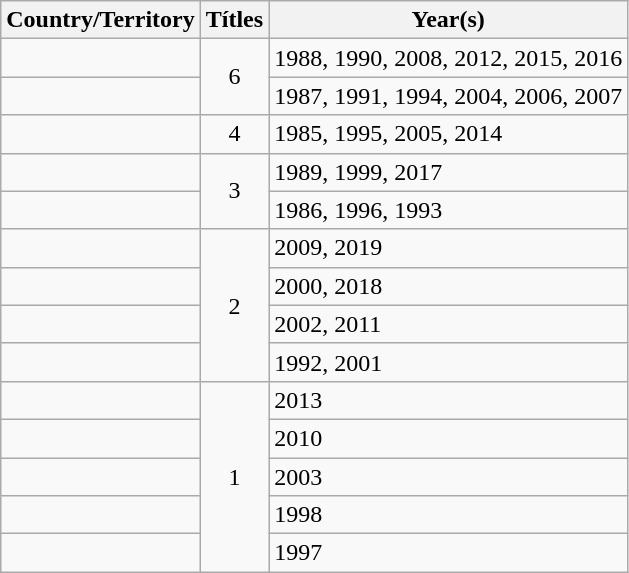<table class="wikitable">
<tr>
<th>Country/Territory</th>
<th>Títles</th>
<th>Year(s)</th>
</tr>
<tr>
<td></td>
<td rowspan="2"  style="text-align:center;">6</td>
<td>1988, 1990, 2008, 2012, 2015, 2016</td>
</tr>
<tr>
<td></td>
<td>1987, 1991, 1994, 2004, 2006, 2007</td>
</tr>
<tr>
<td></td>
<td style="text-align:center;">4</td>
<td>1985, 1995, 2005, 2014</td>
</tr>
<tr>
<td></td>
<td rowspan="2"  style="text-align:center;">3</td>
<td>1989, 1999, 2017</td>
</tr>
<tr>
<td></td>
<td>1986, 1996, 1993</td>
</tr>
<tr>
<td></td>
<td rowspan="4"  style="text-align:center;">2</td>
<td>2009, 2019</td>
</tr>
<tr>
<td></td>
<td>2000, 2018</td>
</tr>
<tr>
<td></td>
<td>2002, 2011</td>
</tr>
<tr>
<td></td>
<td>1992, 2001</td>
</tr>
<tr>
<td></td>
<td rowspan="5"  style="text-align:center;">1</td>
<td>2013</td>
</tr>
<tr>
<td></td>
<td>2010</td>
</tr>
<tr>
<td></td>
<td>2003</td>
</tr>
<tr>
<td></td>
<td>1998</td>
</tr>
<tr>
<td></td>
<td>1997</td>
</tr>
</table>
